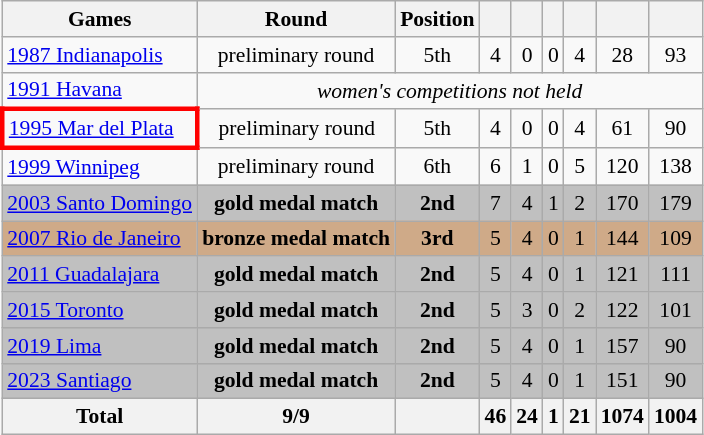<table class="wikitable" style="text-align:center; font-size:90%;">
<tr>
<th>Games</th>
<th>Round</th>
<th>Position</th>
<th></th>
<th></th>
<th></th>
<th></th>
<th></th>
<th></th>
</tr>
<tr>
<td align=left> <a href='#'>1987 Indianapolis</a></td>
<td>preliminary round</td>
<td>5th</td>
<td>4</td>
<td>0</td>
<td>0</td>
<td>4</td>
<td>28</td>
<td>93</td>
</tr>
<tr>
<td align=left> <a href='#'>1991 Havana</a></td>
<td colspan="9"><em>women's competitions not held</em></td>
</tr>
<tr>
<td style="border: 3px solid red" align=left> <a href='#'>1995 Mar del Plata</a></td>
<td>preliminary round</td>
<td>5th</td>
<td>4</td>
<td>0</td>
<td>0</td>
<td>4</td>
<td>61</td>
<td>90</td>
</tr>
<tr>
<td align=left> <a href='#'>1999 Winnipeg</a></td>
<td>preliminary round</td>
<td>6th</td>
<td>6</td>
<td>1</td>
<td>0</td>
<td>5</td>
<td>120</td>
<td>138</td>
</tr>
<tr style="background:silver;">
<td align=left> <a href='#'>2003 Santo Domingo</a></td>
<td><strong>gold medal match</strong></td>
<td><strong>2nd</strong></td>
<td>7</td>
<td>4</td>
<td>1</td>
<td>2</td>
<td>170</td>
<td>179</td>
</tr>
<tr style="background:#cfaa88;">
<td align=left> <a href='#'>2007 Rio de Janeiro</a></td>
<td><strong>bronze medal match</strong></td>
<td><strong>3rd</strong></td>
<td>5</td>
<td>4</td>
<td>0</td>
<td>1</td>
<td>144</td>
<td>109</td>
</tr>
<tr style="background:silver;">
<td align=left> <a href='#'>2011 Guadalajara</a></td>
<td><strong>gold medal match</strong></td>
<td><strong>2nd</strong></td>
<td>5</td>
<td>4</td>
<td>0</td>
<td>1</td>
<td>121</td>
<td>111</td>
</tr>
<tr style="background:silver;">
<td align=left> <a href='#'>2015 Toronto</a></td>
<td><strong>gold medal match</strong></td>
<td><strong>2nd</strong></td>
<td>5</td>
<td>3</td>
<td>0</td>
<td>2</td>
<td>122</td>
<td>101</td>
</tr>
<tr style="background:silver;">
<td align=left> <a href='#'>2019 Lima</a></td>
<td><strong>gold medal match</strong></td>
<td><strong>2nd</strong></td>
<td>5</td>
<td>4</td>
<td>0</td>
<td>1</td>
<td>157</td>
<td>90</td>
</tr>
<tr style="background:silver;">
<td align=left> <a href='#'>2023 Santiago</a></td>
<td><strong>gold medal match</strong></td>
<td><strong>2nd</strong></td>
<td>5</td>
<td>4</td>
<td>0</td>
<td>1</td>
<td>151</td>
<td>90</td>
</tr>
<tr>
<th>Total</th>
<th>9/9</th>
<th></th>
<th>46</th>
<th>24</th>
<th>1</th>
<th>21</th>
<th>1074</th>
<th>1004</th>
</tr>
</table>
